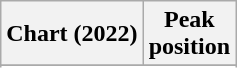<table class="wikitable sortable plainrowheaders">
<tr>
<th>Chart (2022)</th>
<th>Peak<br>position</th>
</tr>
<tr>
</tr>
<tr>
</tr>
</table>
